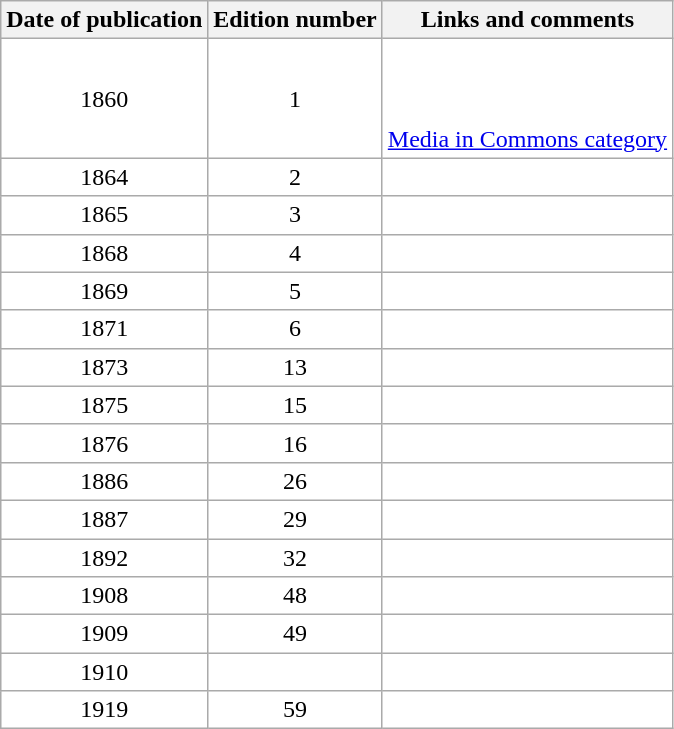<table class="wikitable" style="text-align: center;border:none;background:transparent;">
<tr>
<th>Date of publication</th>
<th>Edition number</th>
<th>Links and comments</th>
</tr>
<tr>
<td>1860</td>
<td>1</td>
<td><br><br><br><a href='#'>Media in Commons category</a></td>
</tr>
<tr>
<td>1864</td>
<td>2</td>
<td></td>
</tr>
<tr>
<td>1865</td>
<td>3</td>
<td></td>
</tr>
<tr>
<td>1868</td>
<td>4</td>
<td><br></td>
</tr>
<tr>
<td>1869</td>
<td>5</td>
<td></td>
</tr>
<tr>
<td>1871</td>
<td>6</td>
<td><br></td>
</tr>
<tr>
<td>1873</td>
<td>13</td>
<td></td>
</tr>
<tr>
<td>1875</td>
<td>15</td>
<td></td>
</tr>
<tr>
<td>1876</td>
<td>16</td>
<td></td>
</tr>
<tr>
<td>1886</td>
<td>26</td>
<td></td>
</tr>
<tr>
<td>1887</td>
<td>29</td>
<td></td>
</tr>
<tr>
<td>1892</td>
<td>32</td>
<td><br></td>
</tr>
<tr>
<td>1908</td>
<td>48</td>
<td></td>
</tr>
<tr>
<td>1909</td>
<td>49</td>
<td></td>
</tr>
<tr>
<td>1910</td>
<td></td>
<td></td>
</tr>
<tr>
<td>1919</td>
<td>59</td>
<td></td>
</tr>
</table>
